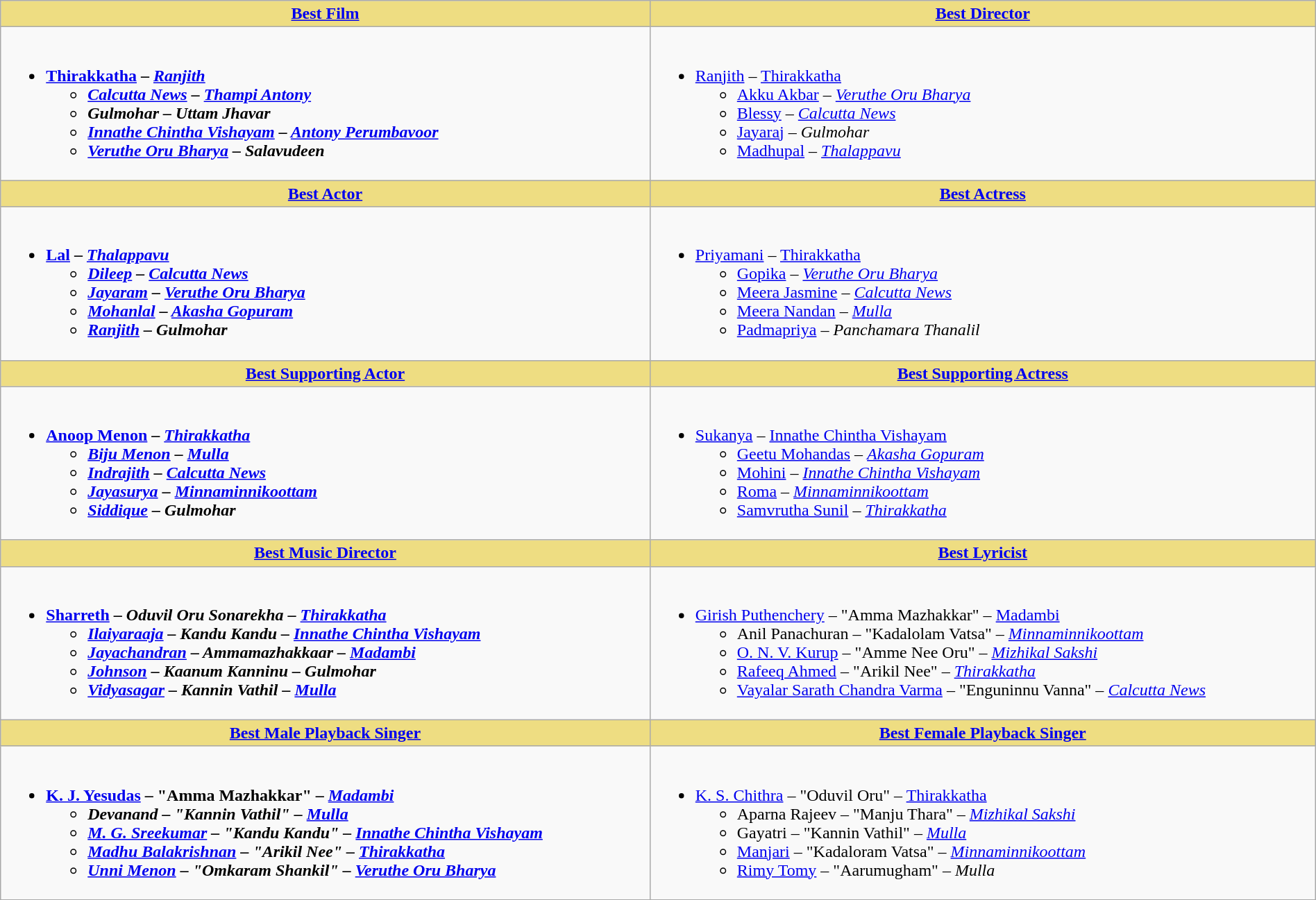<table class="wikitable" width =100% |>
<tr>
<th ! style="background:#eedd82; text-align:center;"><a href='#'>Best Film</a></th>
<th ! style="background:#eedd82; text-align:center;"><a href='#'>Best Director</a></th>
</tr>
<tr>
<td valign="top"><br><ul><li><strong><a href='#'>Thirakkatha</a> – <em><a href='#'>Ranjith</a><strong><em><ul><li></em><a href='#'>Calcutta News</a><em> – <a href='#'>Thampi Antony</a></li><li></em>Gulmohar<em> – Uttam Jhavar</li><li></em><a href='#'>Innathe Chintha Vishayam</a><em> – <a href='#'>Antony Perumbavoor</a></li><li></em><a href='#'>Veruthe Oru Bharya</a><em> – Salavudeen</li></ul></li></ul></td>
<td valign="top"><br><ul><li></strong><a href='#'>Ranjith</a> – </em><a href='#'>Thirakkatha</a></em></strong><ul><li><a href='#'>Akku Akbar</a> – <em><a href='#'>Veruthe Oru Bharya</a></em></li><li><a href='#'>Blessy</a> – <em><a href='#'>Calcutta News</a></em></li><li><a href='#'>Jayaraj</a> – <em>Gulmohar</em></li><li><a href='#'>Madhupal</a> – <em><a href='#'>Thalappavu</a></em></li></ul></li></ul></td>
</tr>
<tr>
<th ! style="background:#eedd82; text-align:center;"><a href='#'>Best Actor</a></th>
<th ! style="background:#eedd82; text-align:center;"><a href='#'>Best Actress</a></th>
</tr>
<tr>
<td><br><ul><li><strong><a href='#'>Lal</a> – <em><a href='#'>Thalappavu</a><strong><em><ul><li><a href='#'>Dileep</a> – </em><a href='#'>Calcutta News</a><em></li><li><a href='#'>Jayaram</a> – </em><a href='#'>Veruthe Oru Bharya</a><em></li><li><a href='#'>Mohanlal</a> – </em><a href='#'>Akasha Gopuram</a><em></li><li><a href='#'>Ranjith</a> – </em>Gulmohar<em></li></ul></li></ul></td>
<td><br><ul><li></strong><a href='#'>Priyamani</a> – </em><a href='#'>Thirakkatha</a></em></strong><ul><li><a href='#'>Gopika</a> – <em><a href='#'>Veruthe Oru Bharya</a></em></li><li><a href='#'>Meera Jasmine</a> – <em><a href='#'>Calcutta News</a></em></li><li><a href='#'>Meera Nandan</a> – <em><a href='#'>Mulla</a></em></li><li><a href='#'>Padmapriya</a> – <em>Panchamara Thanalil</em></li></ul></li></ul></td>
</tr>
<tr>
<th ! style="background:#eedd82; text-align:center;"><a href='#'>Best Supporting Actor</a></th>
<th ! style="background:#eedd82; text-align:center;"><a href='#'>Best Supporting Actress</a></th>
</tr>
<tr>
<td><br><ul><li><strong><a href='#'>Anoop Menon</a> – <em><a href='#'>Thirakkatha</a><strong><em><ul><li><a href='#'>Biju Menon</a> – </em><a href='#'>Mulla</a><em></li><li><a href='#'>Indrajith</a> – </em><a href='#'>Calcutta News</a><em></li><li><a href='#'>Jayasurya</a> – </em><a href='#'>Minnaminnikoottam</a><em></li><li><a href='#'>Siddique</a> – </em>Gulmohar<em></li></ul></li></ul></td>
<td><br><ul><li></strong><a href='#'>Sukanya</a> – </em><a href='#'>Innathe Chintha Vishayam</a></em></strong><ul><li><a href='#'>Geetu Mohandas</a> – <em><a href='#'>Akasha Gopuram</a></em></li><li><a href='#'>Mohini</a> – <em><a href='#'>Innathe Chintha Vishayam</a></em></li><li><a href='#'>Roma</a> – <em><a href='#'>Minnaminnikoottam</a></em></li><li><a href='#'>Samvrutha Sunil</a> – <em><a href='#'>Thirakkatha</a></em></li></ul></li></ul></td>
</tr>
<tr>
<th ! style="background:#eedd82; text-align:center;"><a href='#'>Best Music Director</a></th>
<th ! style="background:#eedd82; text-align:center;"><a href='#'>Best Lyricist</a></th>
</tr>
<tr>
<td><br><ul><li><strong><a href='#'>Sharreth</a> – <em>Oduvil Oru Sonarekha</em> – <em><a href='#'>Thirakkatha</a><strong><em><ul><li><a href='#'>Ilaiyaraaja</a> – </em>Kandu Kandu<em> – </em><a href='#'>Innathe Chintha Vishayam</a><em></li><li><a href='#'>Jayachandran</a> – </em>Ammamazhakkaar<em> – </em><a href='#'>Madambi</a><em></li><li><a href='#'>Johnson</a> – </em>Kaanum Kanninu<em> – </em>Gulmohar<em></li><li><a href='#'>Vidyasagar</a> – </em>Kannin Vathil<em> – </em><a href='#'>Mulla</a><em></li></ul></li></ul></td>
<td><br><ul><li></strong><a href='#'>Girish Puthenchery</a> – "Amma Mazhakkar" – </em><a href='#'>Madambi</a></em></strong><ul><li>Anil Panachuran – "Kadalolam Vatsa" – <em><a href='#'>Minnaminnikoottam</a></em></li><li><a href='#'>O. N. V. Kurup</a> – "Amme Nee Oru" – <em><a href='#'>Mizhikal Sakshi</a></em></li><li><a href='#'>Rafeeq Ahmed</a> – "Arikil Nee" – <em><a href='#'>Thirakkatha</a></em></li><li><a href='#'>Vayalar Sarath Chandra Varma</a> – "Enguninnu Vanna" – <em><a href='#'>Calcutta News</a></em></li></ul></li></ul></td>
</tr>
<tr>
<th ! style="background:#eedd82; text-align:center;"><a href='#'>Best Male Playback Singer</a></th>
<th ! style="background:#eedd82; text-align:center;"><a href='#'>Best Female Playback Singer</a></th>
</tr>
<tr>
<td><br><ul><li><strong><a href='#'>K. J. Yesudas</a> – "Amma Mazhakkar" – <em><a href='#'>Madambi</a><strong><em><ul><li>Devanand – "Kannin Vathil" – </em><a href='#'>Mulla</a><em></li><li><a href='#'>M. G. Sreekumar</a> – "Kandu Kandu" – </em><a href='#'>Innathe Chintha Vishayam</a><em></li><li><a href='#'>Madhu Balakrishnan</a> – "Arikil Nee" – </em><a href='#'>Thirakkatha</a><em></li><li><a href='#'>Unni Menon</a> – "Omkaram Shankil" – </em><a href='#'>Veruthe Oru Bharya</a><em></li></ul></li></ul></td>
<td><br><ul><li></strong><a href='#'>K. S. Chithra</a> – "Oduvil Oru" – </em><a href='#'>Thirakkatha</a></em></strong><ul><li>Aparna Rajeev – "Manju Thara" – <em><a href='#'>Mizhikal Sakshi</a></em></li><li>Gayatri – "Kannin Vathil" – <em><a href='#'>Mulla</a></em></li><li><a href='#'>Manjari</a> – "Kadaloram Vatsa" – <em><a href='#'>Minnaminnikoottam</a></em></li><li><a href='#'>Rimy Tomy</a> – "Aarumugham" – <em>Mulla</em></li></ul></li></ul></td>
</tr>
<tr>
</tr>
</table>
